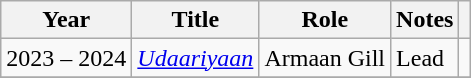<table class="wikitable plainrowheaders sortable">
<tr>
<th>Year</th>
<th scope="col">Title</th>
<th scope="col">Role</th>
<th scope="col" class="unsortable">Notes</th>
<th scope="col" class="unsortable"></th>
</tr>
<tr>
<td>2023 – 2024</td>
<td><em><a href='#'>Udaariyaan</a></em></td>
<td>Armaan Gill</td>
<td>Lead</td>
<td></td>
</tr>
<tr>
</tr>
</table>
